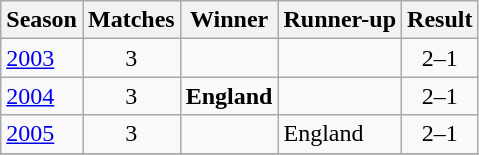<table class="wikitable">
<tr>
<th>Season</th>
<th>Matches</th>
<th>Winner</th>
<th>Runner-up</th>
<th>Result</th>
</tr>
<tr>
<td><a href='#'>2003</a></td>
<td align=center>3</td>
<td><strong></strong></td>
<td></td>
<td align=center>2–1</td>
</tr>
<tr>
<td><a href='#'>2004</a></td>
<td align=center>3</td>
<td> <strong>England</strong></td>
<td></td>
<td align=center>2–1</td>
</tr>
<tr>
<td><a href='#'>2005</a></td>
<td align=center>3</td>
<td><strong></strong></td>
<td> England</td>
<td align=center>2–1</td>
</tr>
<tr>
</tr>
</table>
